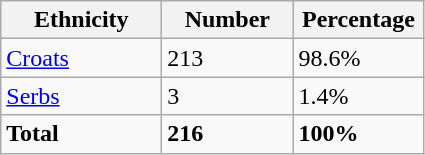<table class="wikitable">
<tr>
<th width="100px">Ethnicity</th>
<th width="80px">Number</th>
<th width="80px">Percentage</th>
</tr>
<tr>
<td><a href='#'>Croats</a></td>
<td>213</td>
<td>98.6%</td>
</tr>
<tr>
<td><a href='#'>Serbs</a></td>
<td>3</td>
<td>1.4%</td>
</tr>
<tr>
<td><strong>Total</strong></td>
<td><strong>216</strong></td>
<td><strong>100%</strong></td>
</tr>
</table>
